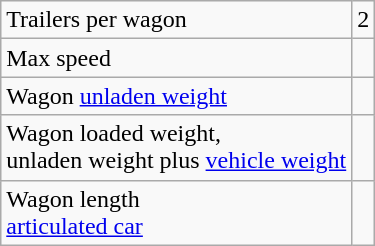<table class="wikitable">
<tr>
<td>Trailers per wagon</td>
<td>2</td>
</tr>
<tr>
<td>Max speed</td>
<td></td>
</tr>
<tr>
<td>Wagon <a href='#'>unladen weight</a></td>
<td></td>
</tr>
<tr>
<td>Wagon loaded weight,<br> unladen weight plus <a href='#'>vehicle weight</a></td>
<td></td>
</tr>
<tr>
<td>Wagon length<br><a href='#'>articulated car</a></td>
<td> </td>
</tr>
</table>
